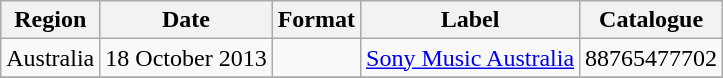<table class="wikitable plainrowheaders">
<tr>
<th scope="col">Region</th>
<th scope="col">Date</th>
<th scope="col">Format</th>
<th scope="col">Label</th>
<th scope="col">Catalogue</th>
</tr>
<tr>
<td>Australia</td>
<td>18 October 2013</td>
<td></td>
<td><a href='#'>Sony Music Australia</a></td>
<td>88765477702</td>
</tr>
<tr>
</tr>
</table>
